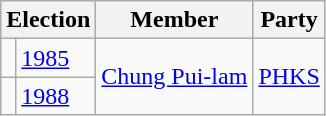<table class="wikitable">
<tr>
<th colspan="2">Election</th>
<th>Member</th>
<th>Party</th>
</tr>
<tr>
<td bgcolor=></td>
<td><a href='#'>1985</a></td>
<td rowspan="2"><a href='#'>Chung Pui-lam</a></td>
<td rowspan="2"><a href='#'>PHKS</a></td>
</tr>
<tr>
<td bgcolor=></td>
<td><a href='#'>1988</a></td>
</tr>
</table>
